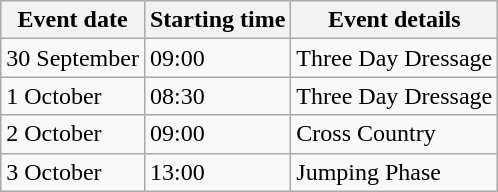<table class="wikitable">
<tr>
<th>Event date</th>
<th>Starting time</th>
<th>Event details</th>
</tr>
<tr>
<td>30 September</td>
<td>09:00</td>
<td>Three Day Dressage</td>
</tr>
<tr>
<td>1 October</td>
<td>08:30</td>
<td>Three Day Dressage</td>
</tr>
<tr>
<td>2 October</td>
<td>09:00</td>
<td>Cross Country</td>
</tr>
<tr>
<td>3 October</td>
<td>13:00</td>
<td>Jumping Phase</td>
</tr>
</table>
